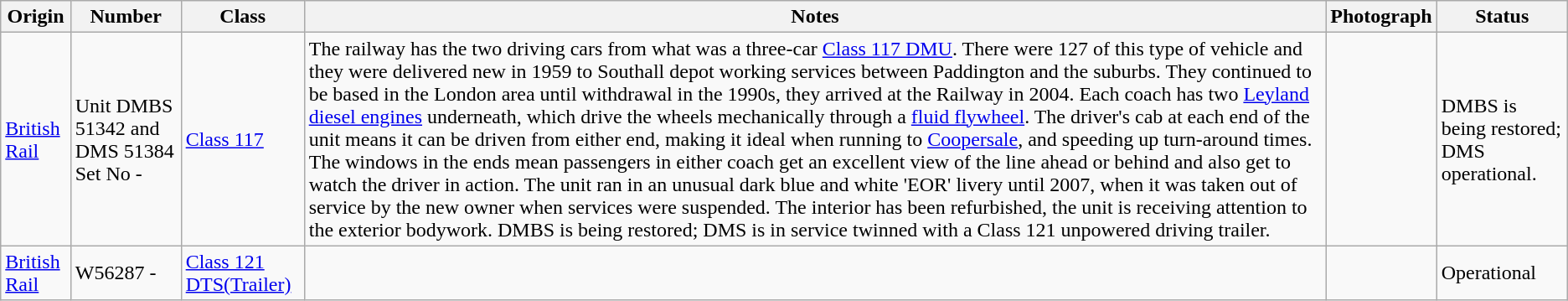<table class="wikitable">
<tr>
<th>Origin</th>
<th>Number</th>
<th>Class</th>
<th>Notes</th>
<th>Photograph</th>
<th>Status</th>
</tr>
<tr>
<td><a href='#'>British Rail</a></td>
<td>Unit DMBS 51342 and DMS 51384 Set No -</td>
<td><a href='#'>Class 117</a></td>
<td>The railway has the two driving cars from what was a three-car <a href='#'>Class 117 DMU</a>. There were 127 of this type of vehicle and they were delivered new in 1959 to Southall depot working services between Paddington and the suburbs. They continued to be based in the London area until withdrawal in the 1990s, they arrived at the Railway in 2004. Each coach has two <a href='#'>Leyland</a> <a href='#'>diesel engines</a> underneath, which drive the wheels mechanically through a <a href='#'>fluid flywheel</a>. The driver's cab at each end of the unit means it can be driven from either end, making it ideal when running to <a href='#'>Coopersale</a>, and speeding up turn-around times. The windows in the ends mean passengers in either coach get an excellent view of the line ahead or behind and also get to watch the driver in action. The unit ran in an unusual dark blue and white 'EOR' livery until 2007, when it was taken out of service by the new owner when services were suspended. The interior has been refurbished, the unit is receiving attention to the exterior bodywork. DMBS is being restored; DMS is in service twinned with a Class 121 unpowered driving trailer.</td>
<td></td>
<td>DMBS is being restored; DMS operational.</td>
</tr>
<tr>
<td><a href='#'>British Rail</a></td>
<td>W56287 -</td>
<td><a href='#'>Class 121 DTS(Trailer)</a></td>
<td></td>
<td></td>
<td>Operational</td>
</tr>
</table>
